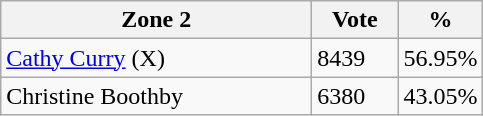<table class="wikitable">
<tr>
<th bgcolor="#DDDDFF" width="200px">Zone 2</th>
<th bgcolor="#DDDDFF" width="50px">Vote</th>
<th bgcolor="#DDDDFF" width="30px">%</th>
</tr>
<tr>
<td><a href='#'>Cathy Curry</a> (X)</td>
<td>8439</td>
<td>56.95%</td>
</tr>
<tr>
<td>Christine Boothby</td>
<td>6380</td>
<td>43.05%</td>
</tr>
</table>
